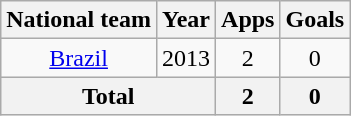<table class="wikitable" style="text-align:center">
<tr>
<th>National team</th>
<th>Year</th>
<th>Apps</th>
<th>Goals</th>
</tr>
<tr>
<td rowspan="1"><a href='#'>Brazil</a></td>
<td>2013</td>
<td>2</td>
<td>0</td>
</tr>
<tr>
<th colspan="2">Total</th>
<th>2</th>
<th>0</th>
</tr>
</table>
